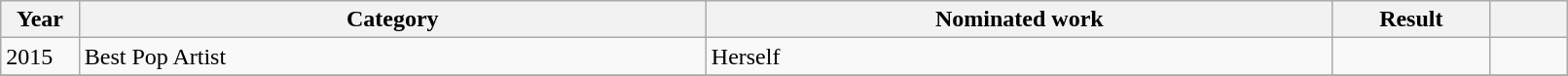<table class="wikitable" style="width:85%;">
<tr>
<th width=5%>Year</th>
<th style="width:40%;">Category</th>
<th style="width:40%;">Nominated work</th>
<th style="width:10%;">Result</th>
<th width=5%></th>
</tr>
<tr>
<td>2015</td>
<td>Best Pop Artist</td>
<td>Herself</td>
<td></td>
<td></td>
</tr>
<tr>
</tr>
</table>
